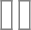<table>
<tr valign = "top">
<td><br><table cellpadding="3" cellspacing="0" border="1" style="margin:1em auto; background:#ffffff; font-size:69%; border:grey solid 1px; border-collapse:collapse;">
<tr>
<td colspan="2" rowspan="7"><br></td>
</tr>
</table>
</td>
<td><br><table cellpadding="3" cellspacing="0" border="1" style="margin:1em auto; background:#ffffff; font-size:69%; border:grey solid 1px; border-collapse:collapse;">
<tr>
<td><br></td>
</tr>
</table>
</td>
</tr>
</table>
